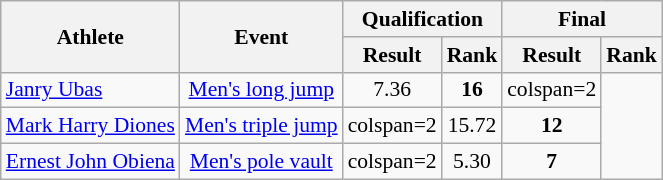<table class=wikitable  style="font-size:90%">
<tr>
<th rowspan=2>Athlete</th>
<th rowspan=2>Event</th>
<th colspan=2>Qualification</th>
<th colspan=2>Final</th>
</tr>
<tr>
<th>Result</th>
<th>Rank</th>
<th>Result</th>
<th>Rank</th>
</tr>
<tr>
<td><a href='#'>Janry Ubas</a></td>
<td align=center><a href='#'>Men's long jump</a></td>
<td align=center>7.36</td>
<td align=center><strong>16</strong></td>
<td>colspan=2 </td>
</tr>
<tr>
<td><a href='#'>Mark Harry Diones</a></td>
<td align=center><a href='#'>Men's triple jump</a></td>
<td>colspan=2 </td>
<td align=center>15.72</td>
<td align=center><strong>12</strong></td>
</tr>
<tr>
<td><a href='#'>Ernest John Obiena</a></td>
<td align=center><a href='#'>Men's pole vault</a></td>
<td>colspan=2 </td>
<td align=center>5.30</td>
<td align=center><strong>7</strong></td>
</tr>
</table>
